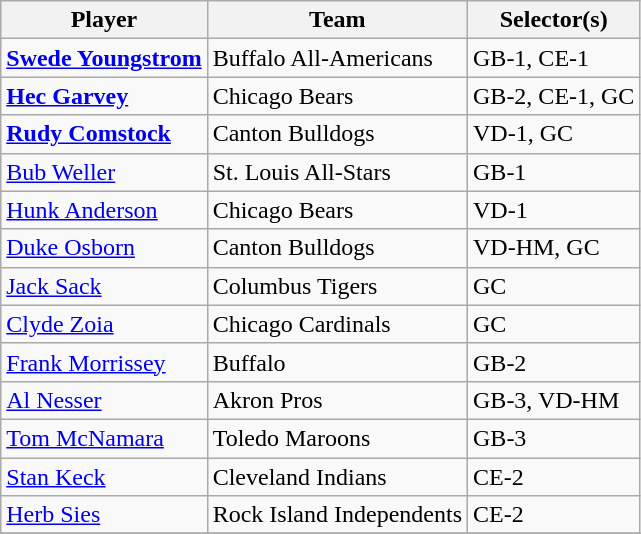<table class="wikitable" style="text-align:left;">
<tr>
<th>Player</th>
<th>Team</th>
<th>Selector(s)</th>
</tr>
<tr>
<td><strong><a href='#'>Swede Youngstrom</a></strong></td>
<td>Buffalo All-Americans</td>
<td>GB-1, CE-1</td>
</tr>
<tr>
<td><strong><a href='#'>Hec Garvey</a></strong></td>
<td>Chicago Bears</td>
<td>GB-2, CE-1, GC</td>
</tr>
<tr>
<td><strong><a href='#'>Rudy Comstock</a></strong></td>
<td>Canton Bulldogs</td>
<td>VD-1, GC</td>
</tr>
<tr>
<td><a href='#'>Bub Weller</a></td>
<td>St. Louis All-Stars</td>
<td>GB-1</td>
</tr>
<tr>
<td><a href='#'>Hunk Anderson</a></td>
<td>Chicago Bears</td>
<td>VD-1</td>
</tr>
<tr>
<td><a href='#'>Duke Osborn</a></td>
<td>Canton Bulldogs</td>
<td>VD-HM, GC</td>
</tr>
<tr>
<td><a href='#'>Jack Sack</a></td>
<td>Columbus Tigers</td>
<td>GC</td>
</tr>
<tr>
<td><a href='#'>Clyde Zoia</a></td>
<td>Chicago Cardinals</td>
<td>GC</td>
</tr>
<tr>
<td><a href='#'>Frank Morrissey</a></td>
<td>Buffalo</td>
<td>GB-2</td>
</tr>
<tr>
<td><a href='#'>Al Nesser</a></td>
<td>Akron Pros</td>
<td>GB-3, VD-HM</td>
</tr>
<tr>
<td><a href='#'>Tom McNamara</a></td>
<td>Toledo Maroons</td>
<td>GB-3</td>
</tr>
<tr>
<td><a href='#'>Stan Keck</a></td>
<td>Cleveland Indians</td>
<td>CE-2</td>
</tr>
<tr>
<td><a href='#'>Herb Sies</a></td>
<td>Rock Island Independents</td>
<td>CE-2</td>
</tr>
<tr>
</tr>
</table>
